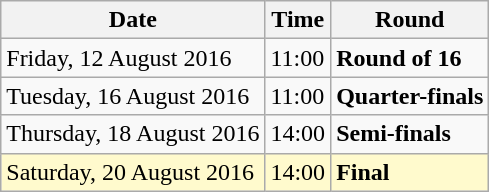<table class="wikitable">
<tr>
<th>Date</th>
<th>Time</th>
<th>Round</th>
</tr>
<tr>
<td>Friday, 12 August 2016</td>
<td>11:00</td>
<td><strong>Round of 16</strong></td>
</tr>
<tr>
<td>Tuesday, 16 August 2016</td>
<td>11:00</td>
<td><strong>Quarter-finals</strong></td>
</tr>
<tr>
<td>Thursday, 18 August 2016</td>
<td>14:00</td>
<td><strong>Semi-finals</strong></td>
</tr>
<tr>
<td style=background:lemonchiffon>Saturday, 20 August 2016</td>
<td style=background:lemonchiffon>14:00</td>
<td style=background:lemonchiffon><strong>Final</strong></td>
</tr>
</table>
